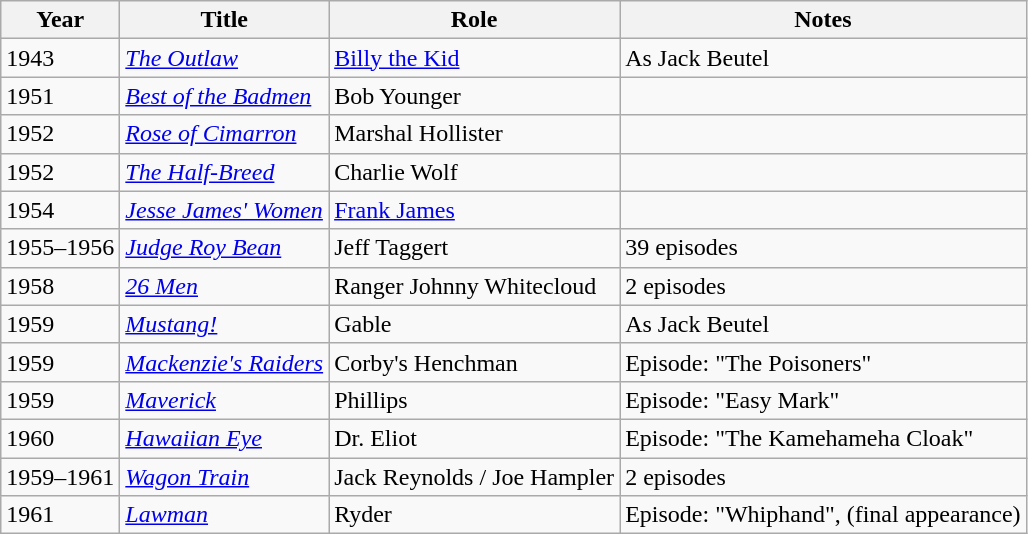<table class="wikitable sortable">
<tr>
<th>Year</th>
<th>Title</th>
<th>Role</th>
<th>Notes</th>
</tr>
<tr>
<td>1943</td>
<td><em><a href='#'>The Outlaw</a></em></td>
<td><a href='#'>Billy the Kid</a></td>
<td>As Jack Beutel</td>
</tr>
<tr>
<td>1951</td>
<td><em><a href='#'>Best of the Badmen</a></em></td>
<td>Bob Younger</td>
<td></td>
</tr>
<tr>
<td>1952</td>
<td><em><a href='#'>Rose of Cimarron</a></em></td>
<td>Marshal Hollister</td>
<td></td>
</tr>
<tr>
<td>1952</td>
<td><em><a href='#'>The Half-Breed</a></em></td>
<td>Charlie Wolf</td>
<td></td>
</tr>
<tr>
<td>1954</td>
<td><em><a href='#'>Jesse James' Women</a></em></td>
<td><a href='#'>Frank James</a></td>
<td></td>
</tr>
<tr>
<td>1955–1956</td>
<td><em><a href='#'>Judge Roy Bean</a></em></td>
<td>Jeff Taggert</td>
<td>39 episodes</td>
</tr>
<tr>
<td>1958</td>
<td><em><a href='#'>26 Men</a></em></td>
<td>Ranger Johnny Whitecloud</td>
<td>2 episodes</td>
</tr>
<tr>
<td>1959</td>
<td><em><a href='#'>Mustang!</a></em></td>
<td>Gable</td>
<td>As Jack Beutel</td>
</tr>
<tr>
<td>1959</td>
<td><em><a href='#'>Mackenzie's Raiders</a></em></td>
<td>Corby's Henchman</td>
<td>Episode: "The Poisoners"</td>
</tr>
<tr>
<td>1959</td>
<td><em><a href='#'>Maverick</a></em></td>
<td>Phillips</td>
<td>Episode: "Easy Mark"</td>
</tr>
<tr>
<td>1960</td>
<td><em><a href='#'>Hawaiian Eye</a></em></td>
<td>Dr. Eliot</td>
<td>Episode: "The Kamehameha Cloak"</td>
</tr>
<tr>
<td>1959–1961</td>
<td><em><a href='#'>Wagon Train</a></em></td>
<td>Jack Reynolds / Joe Hampler</td>
<td>2 episodes</td>
</tr>
<tr>
<td>1961</td>
<td><em><a href='#'>Lawman</a></em></td>
<td>Ryder</td>
<td>Episode: "Whiphand", (final appearance)</td>
</tr>
</table>
